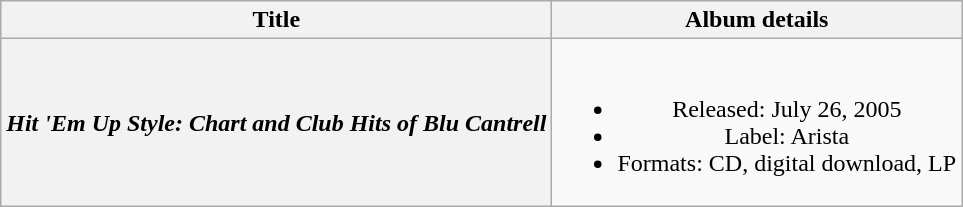<table class="wikitable plainrowheaders" style="text-align:center;">
<tr>
<th scope="col">Title</th>
<th scope="col">Album details</th>
</tr>
<tr>
<th scope="row"><em>Hit 'Em Up Style: Chart and Club Hits of Blu Cantrell</em></th>
<td><br><ul><li>Released: July 26, 2005</li><li>Label: Arista</li><li>Formats: CD, digital download, LP</li></ul></td>
</tr>
</table>
